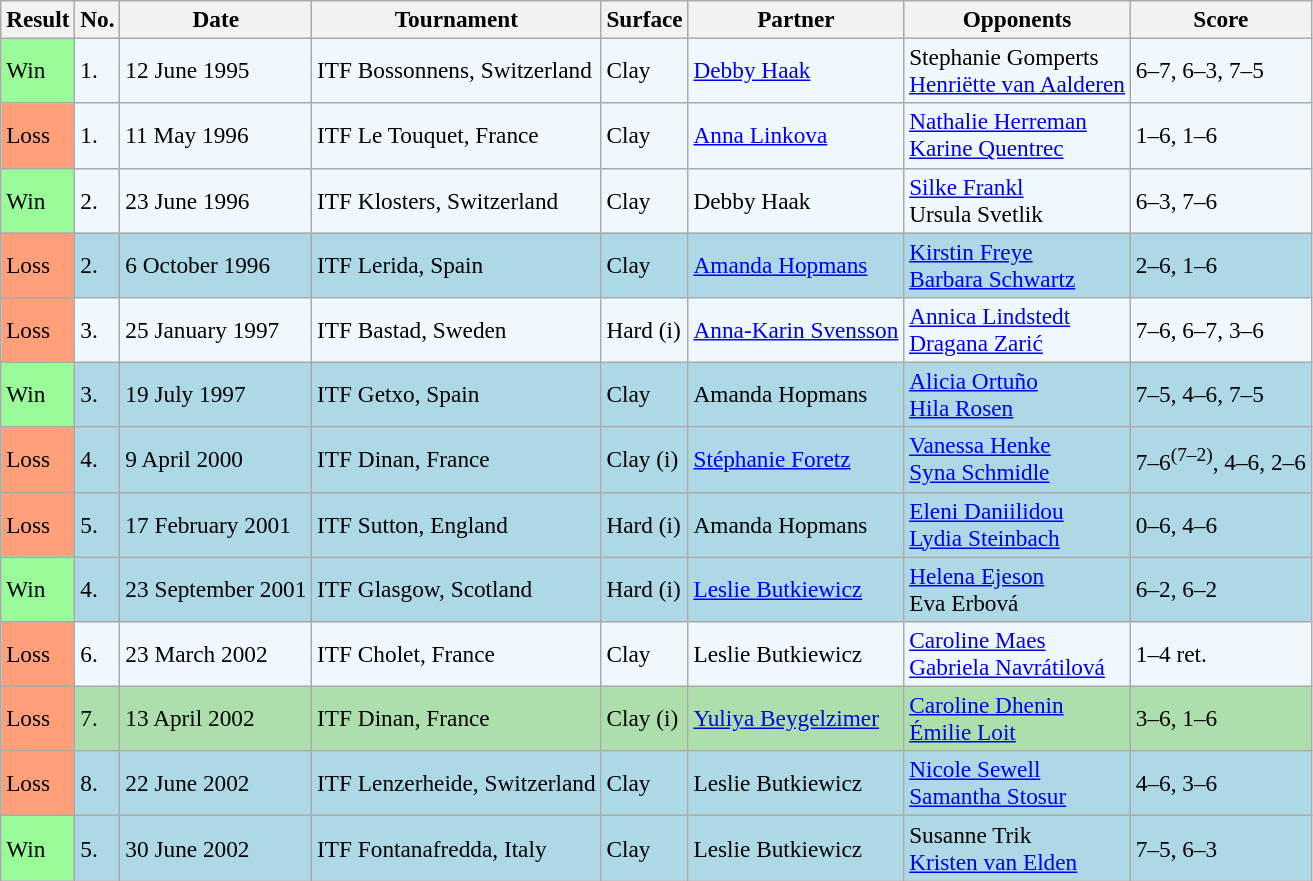<table class="sortable wikitable" style="font-size:97%;">
<tr>
<th>Result</th>
<th>No.</th>
<th>Date</th>
<th>Tournament</th>
<th>Surface</th>
<th>Partner</th>
<th>Opponents</th>
<th>Score</th>
</tr>
<tr bgcolor=f0f8ff>
<td style="background:#98fb98;">Win</td>
<td>1.</td>
<td>12 June 1995</td>
<td>ITF Bossonnens, Switzerland</td>
<td>Clay</td>
<td> <a href='#'>Debby Haak</a></td>
<td> Stephanie Gomperts <br>  <a href='#'>Henriëtte van Aalderen</a></td>
<td>6–7, 6–3, 7–5</td>
</tr>
<tr bgcolor="#f0f8ff">
<td style="background:#ffa07a;">Loss</td>
<td>1.</td>
<td>11 May 1996</td>
<td>ITF Le Touquet, France</td>
<td>Clay</td>
<td> <a href='#'>Anna Linkova</a></td>
<td> <a href='#'>Nathalie Herreman</a> <br>  <a href='#'>Karine Quentrec</a></td>
<td>1–6, 1–6</td>
</tr>
<tr bgcolor=f0f8ff>
<td style="background:#98fb98;">Win</td>
<td>2.</td>
<td>23 June 1996</td>
<td>ITF Klosters, Switzerland</td>
<td>Clay</td>
<td> Debby Haak</td>
<td> <a href='#'>Silke Frankl</a> <br>  Ursula Svetlik</td>
<td>6–3, 7–6</td>
</tr>
<tr style="background:lightblue;">
<td style="background:#ffa07a;">Loss</td>
<td>2.</td>
<td>6 October 1996</td>
<td>ITF Lerida, Spain</td>
<td>Clay</td>
<td> <a href='#'>Amanda Hopmans</a></td>
<td> <a href='#'>Kirstin Freye</a> <br>  <a href='#'>Barbara Schwartz</a></td>
<td>2–6, 1–6</td>
</tr>
<tr style="background:#f0f8ff;">
<td style="background:#ffa07a;">Loss</td>
<td>3.</td>
<td>25 January 1997</td>
<td>ITF Bastad, Sweden</td>
<td>Hard (i)</td>
<td> <a href='#'>Anna-Karin Svensson</a></td>
<td> <a href='#'>Annica Lindstedt</a> <br>  <a href='#'>Dragana Zarić</a></td>
<td>7–6, 6–7, 3–6</td>
</tr>
<tr style="background:lightblue;">
<td style="background:#98fb98;">Win</td>
<td>3.</td>
<td>19 July 1997</td>
<td>ITF Getxo, Spain</td>
<td>Clay</td>
<td> Amanda Hopmans</td>
<td> <a href='#'>Alicia Ortuño</a> <br>  <a href='#'>Hila Rosen</a></td>
<td>7–5, 4–6, 7–5</td>
</tr>
<tr style="background:lightblue;">
<td style="background:#ffa07a;">Loss</td>
<td>4.</td>
<td>9 April 2000</td>
<td>ITF Dinan, France</td>
<td>Clay (i)</td>
<td> <a href='#'>Stéphanie Foretz</a></td>
<td> <a href='#'>Vanessa Henke</a> <br>  <a href='#'>Syna Schmidle</a></td>
<td>7–6<sup>(7–2)</sup>, 4–6, 2–6</td>
</tr>
<tr style="background:lightblue;">
<td style="background:#ffa07a;">Loss</td>
<td>5.</td>
<td>17 February 2001</td>
<td>ITF Sutton, England</td>
<td>Hard (i)</td>
<td> Amanda Hopmans</td>
<td> <a href='#'>Eleni Daniilidou</a> <br>  <a href='#'>Lydia Steinbach</a></td>
<td>0–6, 4–6</td>
</tr>
<tr style="background:lightblue;">
<td style="background:#98fb98;">Win</td>
<td>4.</td>
<td>23 September 2001</td>
<td>ITF Glasgow, Scotland</td>
<td>Hard (i)</td>
<td> <a href='#'>Leslie Butkiewicz</a></td>
<td> <a href='#'>Helena Ejeson</a> <br>  Eva Erbová</td>
<td>6–2, 6–2</td>
</tr>
<tr bgcolor=f0f8ff>
<td style="background:#ffa07a;">Loss</td>
<td>6.</td>
<td>23 March 2002</td>
<td>ITF Cholet, France</td>
<td>Clay</td>
<td> Leslie Butkiewicz</td>
<td> <a href='#'>Caroline Maes</a> <br>  <a href='#'>Gabriela Navrátilová</a></td>
<td>1–4 ret.</td>
</tr>
<tr style="background:#addfad;">
<td style="background:#ffa07a;">Loss</td>
<td>7.</td>
<td>13 April 2002</td>
<td>ITF Dinan, France</td>
<td>Clay (i)</td>
<td> <a href='#'>Yuliya Beygelzimer</a></td>
<td> <a href='#'>Caroline Dhenin</a> <br>  <a href='#'>Émilie Loit</a></td>
<td>3–6, 1–6</td>
</tr>
<tr style="background:lightblue;">
<td style="background:#ffa07a;">Loss</td>
<td>8.</td>
<td>22 June 2002</td>
<td>ITF Lenzerheide, Switzerland</td>
<td>Clay</td>
<td> Leslie Butkiewicz</td>
<td> <a href='#'>Nicole Sewell</a> <br>  <a href='#'>Samantha Stosur</a></td>
<td>4–6, 3–6</td>
</tr>
<tr style="background:lightblue;">
<td style="background:#98fb98;">Win</td>
<td>5.</td>
<td>30 June 2002</td>
<td>ITF Fontanafredda, Italy</td>
<td>Clay</td>
<td> Leslie Butkiewicz</td>
<td> Susanne Trik <br>  <a href='#'>Kristen van Elden</a></td>
<td>7–5, 6–3</td>
</tr>
</table>
